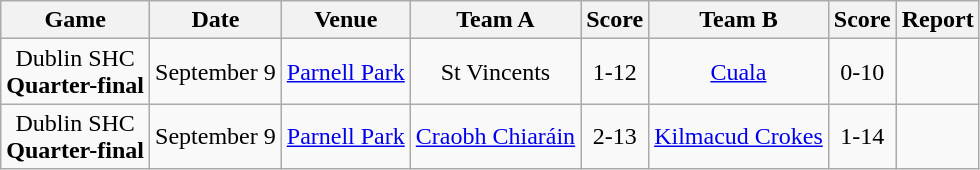<table class="wikitable" style="text-align:center">
<tr>
<th>Game</th>
<th>Date</th>
<th>Venue</th>
<th>Team A</th>
<th>Score</th>
<th>Team B</th>
<th>Score</th>
<th>Report</th>
</tr>
<tr>
<td>Dublin SHC<br><strong>Quarter-final</strong></td>
<td>September 9</td>
<td><a href='#'>Parnell Park</a></td>
<td>St Vincents</td>
<td>1-12</td>
<td><a href='#'>Cuala</a></td>
<td>0-10</td>
<td></td>
</tr>
<tr>
<td>Dublin SHC<br><strong>Quarter-final</strong></td>
<td>September 9</td>
<td><a href='#'>Parnell Park</a></td>
<td><a href='#'>Craobh Chiaráin</a></td>
<td>2-13</td>
<td><a href='#'>Kilmacud Crokes</a></td>
<td>1-14</td>
<td></td>
</tr>
</table>
